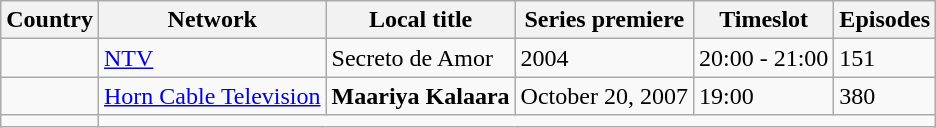<table class="sortable wikitable">
<tr>
<th>Country</th>
<th>Network</th>
<th>Local title</th>
<th>Series premiere</th>
<th>Timeslot</th>
<th>Episodes</th>
</tr>
<tr>
<td></td>
<td><a href='#'>NTV</a></td>
<td>Secreto de Amor</td>
<td>2004</td>
<td>20:00 - 21:00</td>
<td>151</td>
</tr>
<tr>
<td></td>
<td><a href='#'>Horn Cable Television</a></td>
<td><strong>Maariya Kalaara</strong></td>
<td>October 20, 2007</td>
<td>19:00</td>
<td>380</td>
</tr>
<tr>
<td></td>
</tr>
</table>
